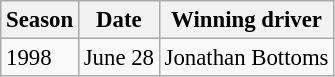<table class="wikitable" style="font-size: 95%;">
<tr>
<th>Season</th>
<th>Date</th>
<th>Winning driver</th>
</tr>
<tr>
<td>1998</td>
<td>June 28</td>
<td> Jonathan Bottoms</td>
</tr>
</table>
